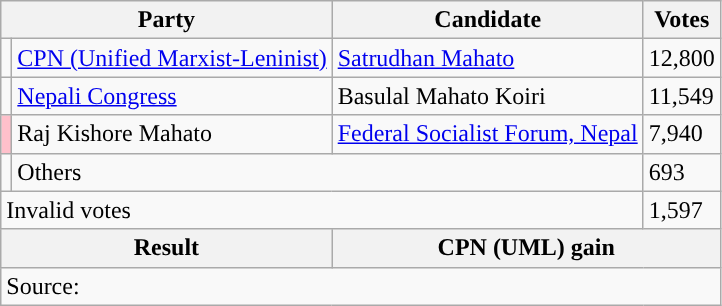<table class="wikitable">
<tr>
<th colspan="2">Party</th>
<th>Candidate</th>
<th>Votes</th>
</tr>
<tr>
<td style="background-color:"></td>
<td><a href='#'>CPN (Unified Marxist-Leninist)</a></td>
<td><a href='#'>Satrudhan Mahato</a></td>
<td>12,800</td>
</tr>
<tr>
<td style="background-color:"></td>
<td><a href='#'>Nepali Congress</a></td>
<td>Basulal Mahato Koiri</td>
<td>11,549</td>
</tr>
<tr>
<td style="background-color:#ffc0cb"></td>
<td>Raj Kishore Mahato</td>
<td><a href='#'>Federal Socialist Forum, Nepal</a></td>
<td>7,940</td>
</tr>
<tr>
<td></td>
<td colspan="2">Others</td>
<td>693</td>
</tr>
<tr>
<td colspan="3">Invalid votes</td>
<td>1,597</td>
</tr>
<tr>
<th colspan="2">Result</th>
<th colspan="2">CPN (UML) gain</th>
</tr>
<tr>
<td colspan="4">Source: </td>
</tr>
</table>
